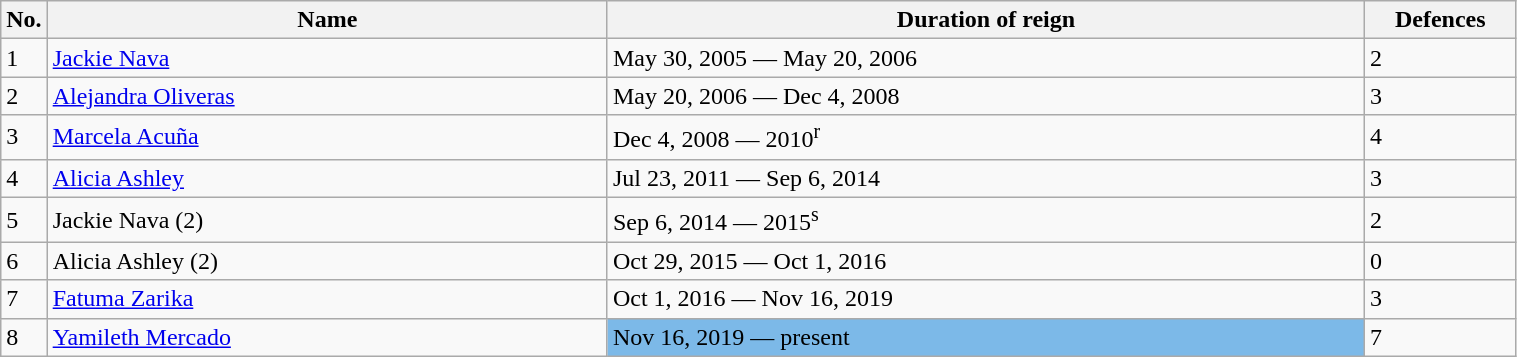<table class="wikitable" width=80%>
<tr>
<th width=3%>No.</th>
<th width=37%>Name</th>
<th width=50%>Duration of reign</th>
<th width=10%>Defences</th>
</tr>
<tr>
<td>1</td>
<td align=left> <a href='#'>Jackie Nava</a></td>
<td>May 30, 2005 — May 20, 2006</td>
<td>2</td>
</tr>
<tr>
<td>2</td>
<td align=left> <a href='#'>Alejandra Oliveras</a></td>
<td>May 20, 2006 — Dec 4, 2008</td>
<td>3</td>
</tr>
<tr>
<td>3</td>
<td align="left"> <a href='#'>Marcela Acuña</a></td>
<td>Dec 4, 2008 — 2010<sup>r</sup></td>
<td>4</td>
</tr>
<tr>
<td>4</td>
<td align=left> <a href='#'>Alicia Ashley</a></td>
<td>Jul 23, 2011 — Sep 6, 2014</td>
<td>3</td>
</tr>
<tr>
<td>5</td>
<td align=left> Jackie Nava (2)</td>
<td>Sep 6, 2014 — 2015<sup>s</sup></td>
<td>2</td>
</tr>
<tr>
<td>6</td>
<td align=left> Alicia Ashley (2)</td>
<td>Oct 29, 2015 — Oct 1, 2016</td>
<td>0</td>
</tr>
<tr>
<td>7</td>
<td align=left> <a href='#'>Fatuma Zarika</a></td>
<td>Oct 1, 2016 — Nov 16, 2019</td>
<td>3</td>
</tr>
<tr>
<td>8</td>
<td align=left> <a href='#'>Yamileth Mercado</a></td>
<td style="background:#7CB9E8;" width=5px>Nov 16, 2019 — present</td>
<td>7</td>
</tr>
</table>
